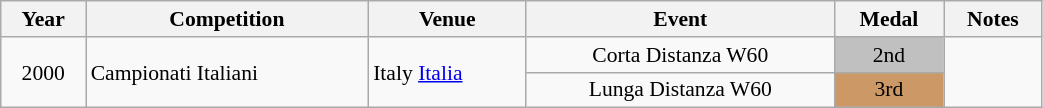<table class="wikitable" width=55% style="font-size:90%; text-align:center;">
<tr>
<th>Year</th>
<th>Competition</th>
<th>Venue</th>
<th>Event</th>
<th>Medal</th>
<th>Notes</th>
</tr>
<tr>
<td align=center rowspan=2>2000</td>
<td rowspan=2 align=left>Campionati Italiani</td>
<td rowspan=2 align=left>Italy <a href='#'>Italia</a></td>
<td>Corta Distanza W60</td>
<td bgcolor=silver>2nd</td>
</tr>
<tr>
<td>Lunga Distanza W60</td>
<td bgcolor=cc9966>3rd</td>
</tr>
</table>
